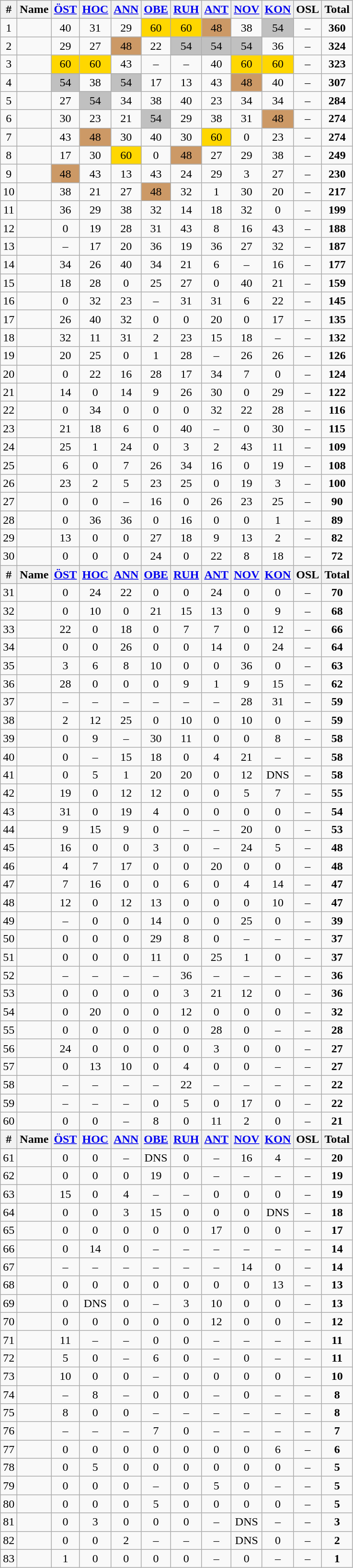<table class="wikitable sortable" style="text-align:center;">
<tr>
<th>#</th>
<th>Name</th>
<th><a href='#'>ÖST</a></th>
<th><a href='#'>HOC</a></th>
<th><a href='#'>ANN</a></th>
<th><a href='#'>OBE</a></th>
<th><a href='#'>RUH</a></th>
<th><a href='#'>ANT</a></th>
<th><a href='#'>NOV</a></th>
<th><a href='#'>KON</a></th>
<th>OSL</th>
<th><strong>Total</strong> </th>
</tr>
<tr>
<td>1</td>
<td align="left"></td>
<td>40</td>
<td>31</td>
<td>29</td>
<td bgcolor="gold">60</td>
<td bgcolor="gold">60</td>
<td bgcolor="CC9966">48</td>
<td>38</td>
<td bgcolor="silver">54</td>
<td>–</td>
<td><strong>360</strong></td>
</tr>
<tr>
<td>2</td>
<td align="left"></td>
<td>29</td>
<td>27</td>
<td bgcolor="CC9966">48</td>
<td>22</td>
<td bgcolor="silver">54</td>
<td bgcolor="silver">54</td>
<td bgcolor="silver">54</td>
<td>36</td>
<td>–</td>
<td><strong>324</strong></td>
</tr>
<tr>
<td>3</td>
<td align="left"></td>
<td bgcolor="gold">60</td>
<td bgcolor="gold">60</td>
<td>43</td>
<td>–</td>
<td>–</td>
<td>40</td>
<td bgcolor="gold">60</td>
<td bgcolor="gold">60</td>
<td>–</td>
<td><strong>323</strong></td>
</tr>
<tr>
<td>4</td>
<td align="left"></td>
<td bgcolor="silver">54</td>
<td>38</td>
<td bgcolor="silver">54</td>
<td>17</td>
<td>13</td>
<td>43</td>
<td bgcolor="CC9966">48</td>
<td>40</td>
<td>–</td>
<td><strong>307</strong></td>
</tr>
<tr>
<td>5</td>
<td align="left"></td>
<td>27</td>
<td bgcolor="silver">54</td>
<td>34</td>
<td>38</td>
<td>40</td>
<td>23</td>
<td>34</td>
<td>34</td>
<td>–</td>
<td><strong>284</strong></td>
</tr>
<tr>
<td>6</td>
<td align="left"></td>
<td>30</td>
<td>23</td>
<td>21</td>
<td bgcolor="silver">54</td>
<td>29</td>
<td>38</td>
<td>31</td>
<td bgcolor="CC9966">48</td>
<td>–</td>
<td><strong>274</strong></td>
</tr>
<tr>
<td>7</td>
<td align="left"></td>
<td>43</td>
<td bgcolor="CC9966">48</td>
<td>30</td>
<td>40</td>
<td>30</td>
<td bgcolor="gold">60</td>
<td>0</td>
<td>23</td>
<td>–</td>
<td><strong>274</strong></td>
</tr>
<tr>
<td>8</td>
<td align="left"></td>
<td>17</td>
<td>30</td>
<td bgcolor="gold">60</td>
<td>0</td>
<td bgcolor="CC9966">48</td>
<td>27</td>
<td>29</td>
<td>38</td>
<td>–</td>
<td><strong>249</strong></td>
</tr>
<tr>
<td>9</td>
<td align="left"></td>
<td bgcolor="CC9966">48</td>
<td>43</td>
<td>13</td>
<td>43</td>
<td>24</td>
<td>29</td>
<td>3</td>
<td>27</td>
<td>–</td>
<td><strong>230</strong></td>
</tr>
<tr>
<td>10</td>
<td align="left"></td>
<td>38</td>
<td>21</td>
<td>27</td>
<td bgcolor="CC9966">48</td>
<td>32</td>
<td>1</td>
<td>30</td>
<td>20</td>
<td>–</td>
<td><strong>217</strong></td>
</tr>
<tr>
<td>11</td>
<td align="left"></td>
<td>36</td>
<td>29</td>
<td>38</td>
<td>32</td>
<td>14</td>
<td>18</td>
<td>32</td>
<td>0</td>
<td>–</td>
<td><strong>199</strong></td>
</tr>
<tr>
<td>12</td>
<td align="left"></td>
<td>0</td>
<td>19</td>
<td>28</td>
<td>31</td>
<td>43</td>
<td>8</td>
<td>16</td>
<td>43</td>
<td>–</td>
<td><strong>188</strong></td>
</tr>
<tr>
<td>13</td>
<td align="left"></td>
<td>–</td>
<td>17</td>
<td>20</td>
<td>36</td>
<td>19</td>
<td>36</td>
<td>27</td>
<td>32</td>
<td>–</td>
<td><strong>187</strong></td>
</tr>
<tr>
<td>14</td>
<td align="left"></td>
<td>34</td>
<td>26</td>
<td>40</td>
<td>34</td>
<td>21</td>
<td>6</td>
<td>–</td>
<td>16</td>
<td>–</td>
<td><strong>177</strong></td>
</tr>
<tr>
<td>15</td>
<td align="left"></td>
<td>18</td>
<td>28</td>
<td>0</td>
<td>25</td>
<td>27</td>
<td>0</td>
<td>40</td>
<td>21</td>
<td>–</td>
<td><strong>159</strong></td>
</tr>
<tr>
<td>16</td>
<td align="left"></td>
<td>0</td>
<td>32</td>
<td>23</td>
<td>–</td>
<td>31</td>
<td>31</td>
<td>6</td>
<td>22</td>
<td>–</td>
<td><strong>145</strong></td>
</tr>
<tr>
<td>17</td>
<td align="left"></td>
<td>26</td>
<td>40</td>
<td>32</td>
<td>0</td>
<td>0</td>
<td>20</td>
<td>0</td>
<td>17</td>
<td>–</td>
<td><strong>135</strong></td>
</tr>
<tr>
<td>18</td>
<td align="left"></td>
<td>32</td>
<td>11</td>
<td>31</td>
<td>2</td>
<td>23</td>
<td>15</td>
<td>18</td>
<td>–</td>
<td>–</td>
<td><strong>132</strong></td>
</tr>
<tr>
<td>19</td>
<td align="left"></td>
<td>20</td>
<td>25</td>
<td>0</td>
<td>1</td>
<td>28</td>
<td>–</td>
<td>26</td>
<td>26</td>
<td>–</td>
<td><strong>126</strong></td>
</tr>
<tr>
<td>20</td>
<td align="left"></td>
<td>0</td>
<td>22</td>
<td>16</td>
<td>28</td>
<td>17</td>
<td>34</td>
<td>7</td>
<td>0</td>
<td>–</td>
<td><strong>124</strong></td>
</tr>
<tr>
<td>21</td>
<td align="left"></td>
<td>14</td>
<td>0</td>
<td>14</td>
<td>9</td>
<td>26</td>
<td>30</td>
<td>0</td>
<td>29</td>
<td>–</td>
<td><strong>122</strong></td>
</tr>
<tr>
<td>22</td>
<td align="left"></td>
<td>0</td>
<td>34</td>
<td>0</td>
<td>0</td>
<td>0</td>
<td>32</td>
<td>22</td>
<td>28</td>
<td>–</td>
<td><strong>116</strong></td>
</tr>
<tr>
<td>23</td>
<td align="left"></td>
<td>21</td>
<td>18</td>
<td>6</td>
<td>0</td>
<td>40</td>
<td>–</td>
<td>0</td>
<td>30</td>
<td>–</td>
<td><strong>115</strong></td>
</tr>
<tr>
<td>24</td>
<td align="left"></td>
<td>25</td>
<td>1</td>
<td>24</td>
<td>0</td>
<td>3</td>
<td>2</td>
<td>43</td>
<td>11</td>
<td>–</td>
<td><strong>109</strong></td>
</tr>
<tr>
<td>25</td>
<td align="left"></td>
<td>6</td>
<td>0</td>
<td>7</td>
<td>26</td>
<td>34</td>
<td>16</td>
<td>0</td>
<td>19</td>
<td>–</td>
<td><strong>108</strong></td>
</tr>
<tr>
<td>26</td>
<td align="left"></td>
<td>23</td>
<td>2</td>
<td>5</td>
<td>23</td>
<td>25</td>
<td>0</td>
<td>19</td>
<td>3</td>
<td>–</td>
<td><strong>100</strong></td>
</tr>
<tr>
<td>27</td>
<td align="left"></td>
<td>0</td>
<td>0</td>
<td>–</td>
<td>16</td>
<td>0</td>
<td>26</td>
<td>23</td>
<td>25</td>
<td>–</td>
<td><strong>90</strong></td>
</tr>
<tr>
<td>28</td>
<td align="left"></td>
<td>0</td>
<td>36</td>
<td>36</td>
<td>0</td>
<td>16</td>
<td>0</td>
<td>0</td>
<td>1</td>
<td>–</td>
<td><strong>89</strong></td>
</tr>
<tr>
<td>29</td>
<td align="left"></td>
<td>13</td>
<td>0</td>
<td>0</td>
<td>27</td>
<td>18</td>
<td>9</td>
<td>13</td>
<td>2</td>
<td>–</td>
<td><strong>82</strong></td>
</tr>
<tr>
<td>30</td>
<td align="left"></td>
<td>0</td>
<td>0</td>
<td>0</td>
<td>24</td>
<td>0</td>
<td>22</td>
<td>8</td>
<td>18</td>
<td>–</td>
<td><strong>72</strong></td>
</tr>
<tr>
<th>#</th>
<th>Name</th>
<th><a href='#'>ÖST</a></th>
<th><a href='#'>HOC</a></th>
<th><a href='#'>ANN</a></th>
<th><a href='#'>OBE</a></th>
<th><a href='#'>RUH</a></th>
<th><a href='#'>ANT</a></th>
<th><a href='#'>NOV</a></th>
<th><a href='#'>KON</a></th>
<th>OSL</th>
<th><strong>Total</strong></th>
</tr>
<tr>
<td>31</td>
<td align="left"></td>
<td>0</td>
<td>24</td>
<td>22</td>
<td>0</td>
<td>0</td>
<td>24</td>
<td>0</td>
<td>0</td>
<td>–</td>
<td><strong>70</strong></td>
</tr>
<tr>
<td>32</td>
<td align="left"></td>
<td>0</td>
<td>10</td>
<td>0</td>
<td>21</td>
<td>15</td>
<td>13</td>
<td>0</td>
<td>9</td>
<td>–</td>
<td><strong>68</strong></td>
</tr>
<tr>
<td>33</td>
<td align="left"></td>
<td>22</td>
<td>0</td>
<td>18</td>
<td>0</td>
<td>7</td>
<td>7</td>
<td>0</td>
<td>12</td>
<td>–</td>
<td><strong>66</strong></td>
</tr>
<tr>
<td>34</td>
<td align="left"></td>
<td>0</td>
<td>0</td>
<td>26</td>
<td>0</td>
<td>0</td>
<td>14</td>
<td>0</td>
<td>24</td>
<td>–</td>
<td><strong>64</strong></td>
</tr>
<tr>
<td>35</td>
<td align="left"></td>
<td>3</td>
<td>6</td>
<td>8</td>
<td>10</td>
<td>0</td>
<td>0</td>
<td>36</td>
<td>0</td>
<td>–</td>
<td><strong>63</strong></td>
</tr>
<tr>
<td>36</td>
<td align="left"></td>
<td>28</td>
<td>0</td>
<td>0</td>
<td>0</td>
<td>9</td>
<td>1</td>
<td>9</td>
<td>15</td>
<td>–</td>
<td><strong>62</strong></td>
</tr>
<tr>
<td>37</td>
<td align="left"></td>
<td>–</td>
<td>–</td>
<td>–</td>
<td>–</td>
<td>–</td>
<td>–</td>
<td>28</td>
<td>31</td>
<td>–</td>
<td><strong>59</strong></td>
</tr>
<tr>
<td>38</td>
<td align="left"></td>
<td>2</td>
<td>12</td>
<td>25</td>
<td>0</td>
<td>10</td>
<td>0</td>
<td>10</td>
<td>0</td>
<td>–</td>
<td><strong>59</strong></td>
</tr>
<tr>
<td>39</td>
<td align="left"></td>
<td>0</td>
<td>9</td>
<td>–</td>
<td>30</td>
<td>11</td>
<td>0</td>
<td>0</td>
<td>8</td>
<td>–</td>
<td><strong>58</strong></td>
</tr>
<tr>
<td>40</td>
<td align="left"></td>
<td>0</td>
<td>–</td>
<td>15</td>
<td>18</td>
<td>0</td>
<td>4</td>
<td>21</td>
<td>–</td>
<td>–</td>
<td><strong>58</strong></td>
</tr>
<tr>
<td>41</td>
<td align="left"></td>
<td>0</td>
<td>5</td>
<td>1</td>
<td>20</td>
<td>20</td>
<td>0</td>
<td>12</td>
<td>DNS</td>
<td>–</td>
<td><strong>58</strong></td>
</tr>
<tr>
<td>42</td>
<td align="left"></td>
<td>19</td>
<td>0</td>
<td>12</td>
<td>12</td>
<td>0</td>
<td>0</td>
<td>5</td>
<td>7</td>
<td>–</td>
<td><strong>55</strong></td>
</tr>
<tr>
<td>43</td>
<td align="left"></td>
<td>31</td>
<td>0</td>
<td>19</td>
<td>4</td>
<td>0</td>
<td>0</td>
<td>0</td>
<td>0</td>
<td>–</td>
<td><strong>54</strong></td>
</tr>
<tr>
<td>44</td>
<td align="left"></td>
<td>9</td>
<td>15</td>
<td>9</td>
<td>0</td>
<td>–</td>
<td>–</td>
<td>20</td>
<td>0</td>
<td>–</td>
<td><strong>53</strong></td>
</tr>
<tr>
<td>45</td>
<td align="left"></td>
<td>16</td>
<td>0</td>
<td>0</td>
<td>3</td>
<td>0</td>
<td>–</td>
<td>24</td>
<td>5</td>
<td>–</td>
<td><strong>48</strong></td>
</tr>
<tr>
<td>46</td>
<td align="left"></td>
<td>4</td>
<td>7</td>
<td>17</td>
<td>0</td>
<td>0</td>
<td>20</td>
<td>0</td>
<td>0</td>
<td>–</td>
<td><strong>48</strong></td>
</tr>
<tr>
<td>47</td>
<td align="left"></td>
<td>7</td>
<td>16</td>
<td>0</td>
<td>0</td>
<td>6</td>
<td>0</td>
<td>4</td>
<td>14</td>
<td>–</td>
<td><strong>47</strong></td>
</tr>
<tr>
<td>48</td>
<td align="left"></td>
<td>12</td>
<td>0</td>
<td>12</td>
<td>13</td>
<td>0</td>
<td>0</td>
<td>0</td>
<td>10</td>
<td>–</td>
<td><strong>47</strong></td>
</tr>
<tr>
<td>49</td>
<td align="left"></td>
<td>–</td>
<td>0</td>
<td>0</td>
<td>14</td>
<td>0</td>
<td>0</td>
<td>25</td>
<td>0</td>
<td>–</td>
<td><strong>39</strong></td>
</tr>
<tr>
<td>50</td>
<td align="left"></td>
<td>0</td>
<td>0</td>
<td>0</td>
<td>29</td>
<td>8</td>
<td>0</td>
<td>–</td>
<td>–</td>
<td>–</td>
<td><strong>37</strong></td>
</tr>
<tr>
<td>51</td>
<td align="left"></td>
<td>0</td>
<td>0</td>
<td>0</td>
<td>11</td>
<td>0</td>
<td>25</td>
<td>1</td>
<td>0</td>
<td>–</td>
<td><strong>37</strong></td>
</tr>
<tr>
<td>52</td>
<td align="left"></td>
<td>–</td>
<td>–</td>
<td>–</td>
<td>–</td>
<td>36</td>
<td>–</td>
<td>–</td>
<td>–</td>
<td>–</td>
<td><strong>36</strong></td>
</tr>
<tr>
<td>53</td>
<td align="left"></td>
<td>0</td>
<td>0</td>
<td>0</td>
<td>0</td>
<td>3</td>
<td>21</td>
<td>12</td>
<td>0</td>
<td>–</td>
<td><strong>36</strong></td>
</tr>
<tr>
<td>54</td>
<td align="left"></td>
<td>0</td>
<td>20</td>
<td>0</td>
<td>0</td>
<td>12</td>
<td>0</td>
<td>0</td>
<td>0</td>
<td>–</td>
<td><strong>32</strong></td>
</tr>
<tr>
<td>55</td>
<td align="left"></td>
<td>0</td>
<td>0</td>
<td>0</td>
<td>0</td>
<td>0</td>
<td>28</td>
<td>0</td>
<td>–</td>
<td>–</td>
<td><strong>28</strong></td>
</tr>
<tr>
<td>56</td>
<td align="left"></td>
<td>24</td>
<td>0</td>
<td>0</td>
<td>0</td>
<td>0</td>
<td>3</td>
<td>0</td>
<td>0</td>
<td>–</td>
<td><strong>27</strong></td>
</tr>
<tr>
<td>57</td>
<td align="left"></td>
<td>0</td>
<td>13</td>
<td>10</td>
<td>0</td>
<td>4</td>
<td>0</td>
<td>0</td>
<td>–</td>
<td>–</td>
<td><strong>27</strong></td>
</tr>
<tr>
<td>58</td>
<td align="left"></td>
<td>–</td>
<td>–</td>
<td>–</td>
<td>–</td>
<td>22</td>
<td>–</td>
<td>–</td>
<td>–</td>
<td>–</td>
<td><strong>22</strong></td>
</tr>
<tr>
<td>59</td>
<td align="left"></td>
<td>–</td>
<td>–</td>
<td>–</td>
<td>0</td>
<td>5</td>
<td>0</td>
<td>17</td>
<td>0</td>
<td>–</td>
<td><strong>22</strong></td>
</tr>
<tr>
<td>60</td>
<td align="left"></td>
<td>0</td>
<td>0</td>
<td>–</td>
<td>8</td>
<td>0</td>
<td>11</td>
<td>2</td>
<td>0</td>
<td>–</td>
<td><strong>21</strong></td>
</tr>
<tr>
<th>#</th>
<th>Name</th>
<th><a href='#'>ÖST</a></th>
<th><a href='#'>HOC</a></th>
<th><a href='#'>ANN</a></th>
<th><a href='#'>OBE</a></th>
<th><a href='#'>RUH</a></th>
<th><a href='#'>ANT</a></th>
<th><a href='#'>NOV</a></th>
<th><a href='#'>KON</a></th>
<th>OSL</th>
<th><strong>Total</strong></th>
</tr>
<tr>
<td>61</td>
<td align="left"></td>
<td>0</td>
<td>0</td>
<td>–</td>
<td>DNS</td>
<td>0</td>
<td>–</td>
<td>16</td>
<td>4</td>
<td>–</td>
<td><strong>20</strong></td>
</tr>
<tr>
<td>62</td>
<td align="left"></td>
<td>0</td>
<td>0</td>
<td>0</td>
<td>19</td>
<td>0</td>
<td>–</td>
<td>–</td>
<td>–</td>
<td>–</td>
<td><strong>19</strong></td>
</tr>
<tr>
<td>63</td>
<td align="left"></td>
<td>15</td>
<td>0</td>
<td>4</td>
<td>–</td>
<td>–</td>
<td>0</td>
<td>0</td>
<td>0</td>
<td>–</td>
<td><strong>19</strong></td>
</tr>
<tr>
<td>64</td>
<td align="left"></td>
<td>0</td>
<td>0</td>
<td>3</td>
<td>15</td>
<td>0</td>
<td>0</td>
<td>0</td>
<td>DNS</td>
<td>–</td>
<td><strong>18</strong></td>
</tr>
<tr>
<td>65</td>
<td align="left"></td>
<td>0</td>
<td>0</td>
<td>0</td>
<td>0</td>
<td>0</td>
<td>17</td>
<td>0</td>
<td>0</td>
<td>–</td>
<td><strong>17</strong></td>
</tr>
<tr>
<td>66</td>
<td align="left"></td>
<td>0</td>
<td>14</td>
<td>0</td>
<td>–</td>
<td>–</td>
<td>–</td>
<td>–</td>
<td>–</td>
<td>–</td>
<td><strong>14</strong></td>
</tr>
<tr>
<td>67</td>
<td align="left"></td>
<td>–</td>
<td>–</td>
<td>–</td>
<td>–</td>
<td>–</td>
<td>–</td>
<td>14</td>
<td>0</td>
<td>–</td>
<td><strong>14</strong></td>
</tr>
<tr>
<td>68</td>
<td align="left"></td>
<td>0</td>
<td>0</td>
<td>0</td>
<td>0</td>
<td>0</td>
<td>0</td>
<td>0</td>
<td>13</td>
<td>–</td>
<td><strong>13</strong></td>
</tr>
<tr>
<td>69</td>
<td align="left"></td>
<td>0</td>
<td>DNS</td>
<td>0</td>
<td>–</td>
<td>3</td>
<td>10</td>
<td>0</td>
<td>0</td>
<td>–</td>
<td><strong>13</strong></td>
</tr>
<tr>
<td>70</td>
<td align="left"></td>
<td>0</td>
<td>0</td>
<td>0</td>
<td>0</td>
<td>0</td>
<td>12</td>
<td>0</td>
<td>0</td>
<td>–</td>
<td><strong>12</strong></td>
</tr>
<tr>
<td>71</td>
<td align="left"></td>
<td>11</td>
<td>–</td>
<td>–</td>
<td>0</td>
<td>0</td>
<td>–</td>
<td>–</td>
<td>–</td>
<td>–</td>
<td><strong>11</strong></td>
</tr>
<tr>
<td>72</td>
<td align="left"></td>
<td>5</td>
<td>0</td>
<td>–</td>
<td>6</td>
<td>0</td>
<td>–</td>
<td>0</td>
<td>–</td>
<td>–</td>
<td><strong>11</strong></td>
</tr>
<tr>
<td>73</td>
<td align="left"></td>
<td>10</td>
<td>0</td>
<td>0</td>
<td>–</td>
<td>0</td>
<td>0</td>
<td>0</td>
<td>0</td>
<td>–</td>
<td><strong>10</strong></td>
</tr>
<tr>
<td>74</td>
<td align="left"></td>
<td>–</td>
<td>8</td>
<td>–</td>
<td>0</td>
<td>0</td>
<td>–</td>
<td>0</td>
<td>–</td>
<td>–</td>
<td><strong>8</strong></td>
</tr>
<tr>
<td>75</td>
<td align="left"></td>
<td>8</td>
<td>0</td>
<td>0</td>
<td>–</td>
<td>–</td>
<td>–</td>
<td>–</td>
<td>–</td>
<td>–</td>
<td><strong>8</strong></td>
</tr>
<tr>
<td>76</td>
<td align="left"></td>
<td>–</td>
<td>–</td>
<td>–</td>
<td>7</td>
<td>0</td>
<td>–</td>
<td>–</td>
<td>–</td>
<td>–</td>
<td><strong>7</strong></td>
</tr>
<tr>
<td>77</td>
<td align="left"></td>
<td>0</td>
<td>0</td>
<td>0</td>
<td>0</td>
<td>0</td>
<td>0</td>
<td>0</td>
<td>6</td>
<td>–</td>
<td><strong>6</strong></td>
</tr>
<tr>
<td>78</td>
<td align="left"></td>
<td>0</td>
<td>5</td>
<td>0</td>
<td>0</td>
<td>0</td>
<td>0</td>
<td>0</td>
<td>0</td>
<td>–</td>
<td><strong>5</strong></td>
</tr>
<tr>
<td>79</td>
<td align="left"></td>
<td>0</td>
<td>0</td>
<td>0</td>
<td>–</td>
<td>0</td>
<td>5</td>
<td>0</td>
<td>–</td>
<td>–</td>
<td><strong>5</strong></td>
</tr>
<tr>
<td>80</td>
<td align="left"></td>
<td>0</td>
<td>0</td>
<td>0</td>
<td>5</td>
<td>0</td>
<td>0</td>
<td>0</td>
<td>0</td>
<td>–</td>
<td><strong>5</strong></td>
</tr>
<tr>
<td>81</td>
<td align="left"></td>
<td>0</td>
<td>3</td>
<td>0</td>
<td>0</td>
<td>0</td>
<td>–</td>
<td>DNS</td>
<td>–</td>
<td>–</td>
<td><strong>3</strong></td>
</tr>
<tr>
<td>82</td>
<td align="left"></td>
<td>0</td>
<td>0</td>
<td>2</td>
<td>–</td>
<td>–</td>
<td>–</td>
<td>DNS</td>
<td>0</td>
<td>–</td>
<td><strong>2</strong></td>
</tr>
<tr>
<td>83</td>
<td align="left"></td>
<td>1</td>
<td>0</td>
<td>0</td>
<td>0</td>
<td>0</td>
<td>–</td>
<td>0</td>
<td>–</td>
<td>–</td>
<td><strong>1</strong></td>
</tr>
</table>
